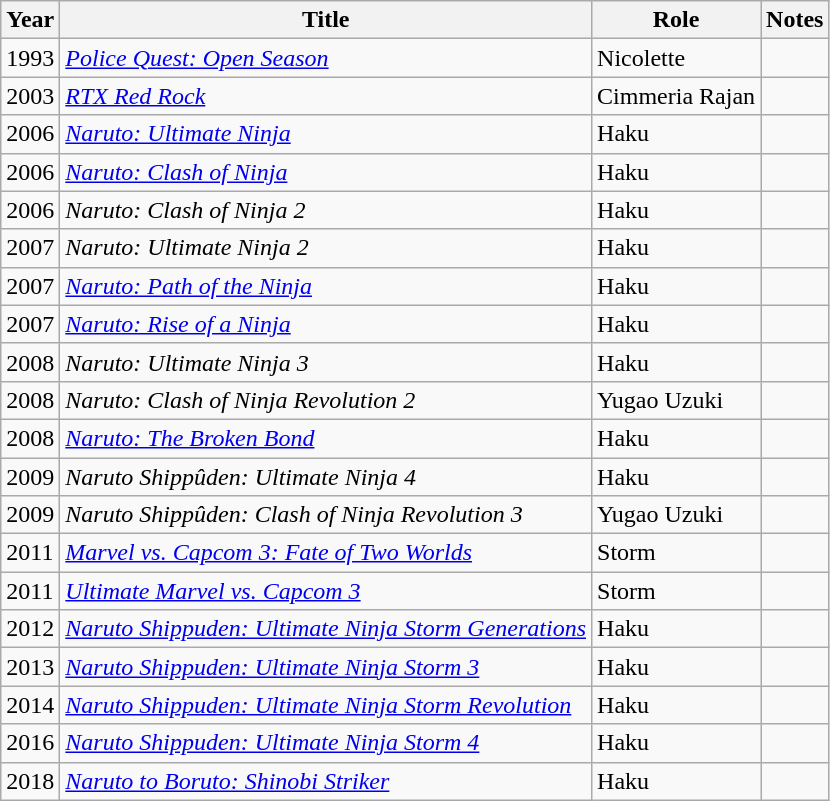<table class="wikitable sortable">
<tr>
<th>Year</th>
<th>Title</th>
<th>Role</th>
<th>Notes</th>
</tr>
<tr>
<td>1993</td>
<td><em><a href='#'>Police Quest: Open Season</a></em></td>
<td>Nicolette</td>
<td></td>
</tr>
<tr>
<td>2003</td>
<td><em><a href='#'>RTX Red Rock</a></em></td>
<td>Cimmeria Rajan</td>
<td></td>
</tr>
<tr>
<td>2006</td>
<td><em><a href='#'>Naruto: Ultimate Ninja</a></em></td>
<td>Haku</td>
<td></td>
</tr>
<tr>
<td>2006</td>
<td><em><a href='#'>Naruto: Clash of Ninja</a></em></td>
<td>Haku</td>
<td></td>
</tr>
<tr>
<td>2006</td>
<td><em>Naruto: Clash of Ninja 2</em></td>
<td>Haku</td>
<td></td>
</tr>
<tr>
<td>2007</td>
<td><em>Naruto: Ultimate Ninja 2</em></td>
<td>Haku</td>
<td></td>
</tr>
<tr>
<td>2007</td>
<td><em><a href='#'>Naruto: Path of the Ninja</a></em></td>
<td>Haku</td>
<td></td>
</tr>
<tr>
<td>2007</td>
<td><em><a href='#'>Naruto: Rise of a Ninja</a></em></td>
<td>Haku</td>
<td></td>
</tr>
<tr>
<td>2008</td>
<td><em>Naruto: Ultimate Ninja 3</em></td>
<td>Haku</td>
<td></td>
</tr>
<tr>
<td>2008</td>
<td><em>Naruto: Clash of Ninja Revolution 2</em></td>
<td>Yugao Uzuki</td>
<td></td>
</tr>
<tr>
<td>2008</td>
<td><em><a href='#'>Naruto: The Broken Bond</a></em></td>
<td>Haku</td>
<td></td>
</tr>
<tr>
<td>2009</td>
<td><em>Naruto Shippûden: Ultimate Ninja 4</em></td>
<td>Haku</td>
<td></td>
</tr>
<tr>
<td>2009</td>
<td><em>Naruto Shippûden: Clash of Ninja Revolution 3</em></td>
<td>Yugao Uzuki</td>
<td></td>
</tr>
<tr>
<td>2011</td>
<td><em><a href='#'>Marvel vs. Capcom 3: Fate of Two Worlds</a></em></td>
<td>Storm</td>
<td></td>
</tr>
<tr>
<td>2011</td>
<td><em><a href='#'>Ultimate Marvel vs. Capcom 3</a></em></td>
<td>Storm</td>
<td></td>
</tr>
<tr>
<td>2012</td>
<td><em><a href='#'>Naruto Shippuden: Ultimate Ninja Storm Generations</a></em></td>
<td>Haku</td>
<td></td>
</tr>
<tr>
<td>2013</td>
<td><em><a href='#'>Naruto Shippuden: Ultimate Ninja Storm 3</a></em></td>
<td>Haku</td>
<td></td>
</tr>
<tr>
<td>2014</td>
<td><em><a href='#'>Naruto Shippuden: Ultimate Ninja Storm Revolution</a></em></td>
<td>Haku</td>
<td></td>
</tr>
<tr>
<td>2016</td>
<td><em><a href='#'>Naruto Shippuden: Ultimate Ninja Storm 4</a></em></td>
<td>Haku</td>
<td></td>
</tr>
<tr>
<td>2018</td>
<td><em><a href='#'>Naruto to Boruto: Shinobi Striker</a></em></td>
<td>Haku</td>
<td></td>
</tr>
</table>
